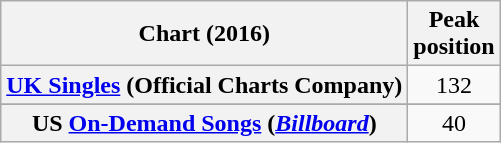<table class="wikitable sortable plainrowheaders" style="text-align:center">
<tr>
<th scope="col">Chart (2016)</th>
<th scope="col">Peak<br>position</th>
</tr>
<tr>
<th scope="row"><a href='#'>UK Singles</a> (Official Charts Company)</th>
<td align="center">132</td>
</tr>
<tr>
</tr>
<tr>
</tr>
<tr>
</tr>
<tr>
<th scope="row">US <a href='#'>On-Demand Songs</a> (<em><a href='#'>Billboard</a></em>)</th>
<td align="center">40</td>
</tr>
</table>
